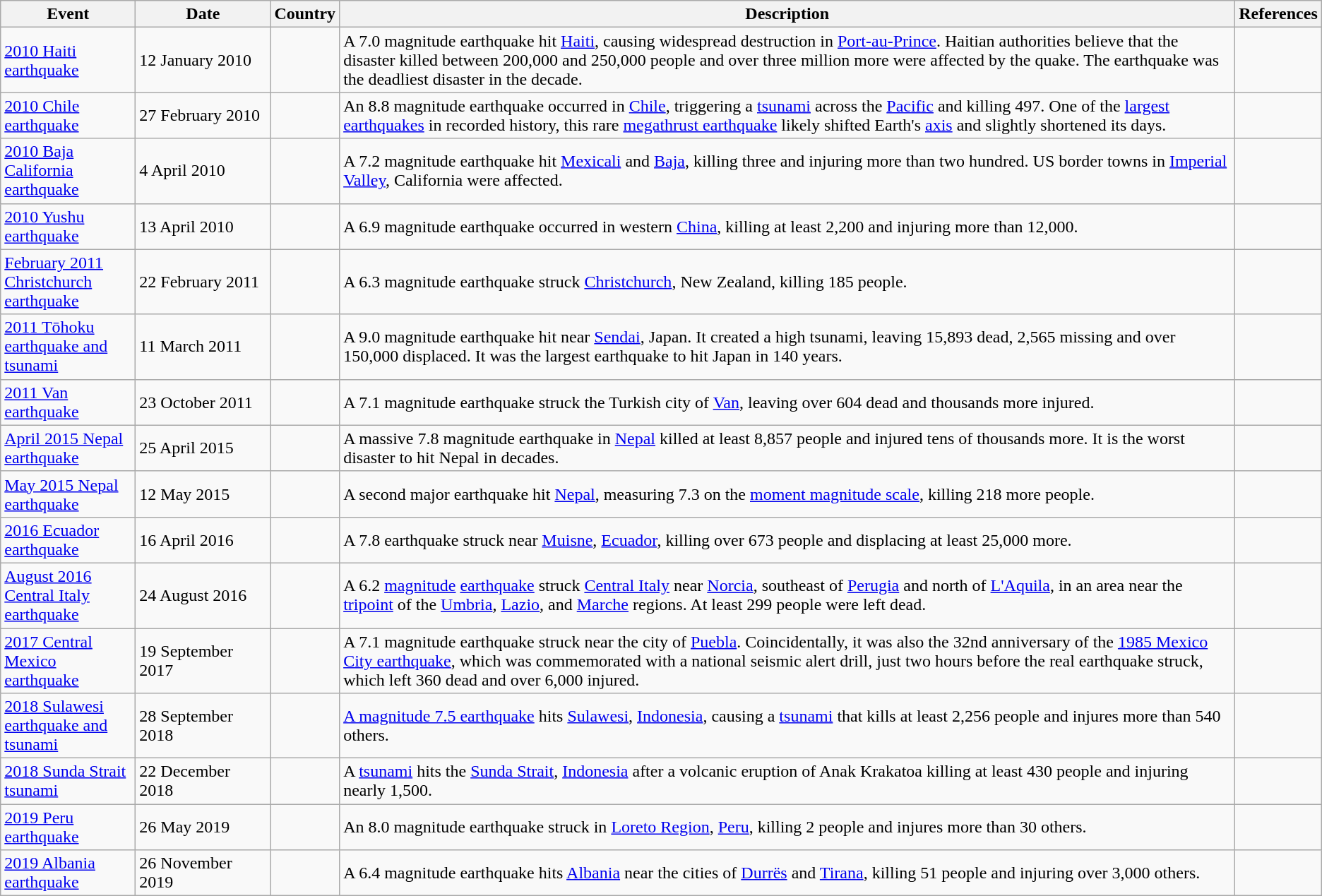<table class="wikitable sortable mw-collapsible">
<tr>
<th style="width:120px;">Event</th>
<th style="width:120px;">Date</th>
<th>Country</th>
<th>Description</th>
<th>References</th>
</tr>
<tr>
<td><a href='#'>2010 Haiti earthquake</a></td>
<td>12 January 2010</td>
<td></td>
<td>A 7.0 magnitude earthquake hit <a href='#'>Haiti</a>, causing widespread destruction in <a href='#'>Port-au-Prince</a>. Haitian authorities believe that the disaster killed between 200,000 and 250,000 people and over three million more were affected by the quake. The earthquake was the deadliest disaster in the decade.</td>
<td></td>
</tr>
<tr>
<td><a href='#'>2010 Chile earthquake</a></td>
<td>27 February 2010</td>
<td></td>
<td>An 8.8 magnitude earthquake occurred in <a href='#'>Chile</a>, triggering a <a href='#'>tsunami</a> across the <a href='#'>Pacific</a> and killing 497. One of the <a href='#'>largest earthquakes</a> in recorded history, this rare <a href='#'>megathrust earthquake</a> likely shifted Earth's <a href='#'>axis</a> and slightly shortened its days.</td>
<td></td>
</tr>
<tr>
<td><a href='#'>2010 Baja California earthquake</a></td>
<td>4 April 2010</td>
<td></td>
<td>A 7.2 magnitude earthquake hit <a href='#'>Mexicali</a> and <a href='#'>Baja</a>, killing three and injuring more than two hundred. US border towns in <a href='#'>Imperial Valley</a>, California were affected.</td>
<td></td>
</tr>
<tr>
<td><a href='#'>2010 Yushu earthquake</a></td>
<td>13 April 2010</td>
<td></td>
<td>A 6.9 magnitude earthquake occurred in western <a href='#'>China</a>, killing at least 2,200 and injuring more than 12,000.</td>
<td></td>
</tr>
<tr>
<td><a href='#'>February 2011 Christchurch earthquake</a></td>
<td>22 February 2011</td>
<td></td>
<td>A 6.3 magnitude earthquake struck <a href='#'>Christchurch</a>, New Zealand, killing 185 people.</td>
<td></td>
</tr>
<tr>
<td><a href='#'>2011 Tōhoku earthquake and tsunami</a></td>
<td>11 March 2011</td>
<td></td>
<td>A 9.0 magnitude earthquake hit near <a href='#'>Sendai</a>, Japan. It created a  high tsunami, leaving 15,893 dead, 2,565 missing and over 150,000 displaced. It was the largest earthquake to hit Japan in 140 years.</td>
<td></td>
</tr>
<tr>
<td><a href='#'>2011 Van earthquake</a></td>
<td>23 October 2011</td>
<td></td>
<td>A 7.1 magnitude earthquake struck the Turkish city of <a href='#'>Van</a>, leaving over 604 dead and thousands more injured.</td>
<td></td>
</tr>
<tr>
<td><a href='#'>April 2015 Nepal earthquake</a></td>
<td>25 April 2015</td>
<td></td>
<td>A massive 7.8 magnitude earthquake in <a href='#'>Nepal</a> killed at least 8,857 people and injured tens of thousands more. It is the worst disaster to hit Nepal in decades.</td>
<td></td>
</tr>
<tr>
<td><a href='#'>May 2015 Nepal earthquake</a></td>
<td>12 May 2015</td>
<td></td>
<td>A second major earthquake hit <a href='#'>Nepal</a>, measuring 7.3 on the <a href='#'>moment magnitude scale</a>, killing 218 more people.</td>
<td></td>
</tr>
<tr>
<td><a href='#'>2016 Ecuador earthquake</a></td>
<td>16 April 2016</td>
<td></td>
<td>A 7.8 earthquake struck near <a href='#'>Muisne</a>, <a href='#'>Ecuador</a>, killing over 673 people and displacing at least 25,000 more.</td>
<td></td>
</tr>
<tr>
<td><a href='#'>August 2016 Central Italy earthquake</a></td>
<td>24 August 2016</td>
<td></td>
<td>A 6.2 <a href='#'>magnitude</a> <a href='#'>earthquake</a> struck <a href='#'>Central Italy</a> near <a href='#'>Norcia</a>,  southeast of <a href='#'>Perugia</a> and  north of <a href='#'>L'Aquila</a>, in an area near the <a href='#'>tripoint</a> of the <a href='#'>Umbria</a>, <a href='#'>Lazio</a>, and <a href='#'>Marche</a> regions. At least 299 people were left dead.</td>
<td></td>
</tr>
<tr>
<td><a href='#'>2017 Central Mexico earthquake</a></td>
<td>19 September 2017</td>
<td></td>
<td>A 7.1 magnitude earthquake struck near the city of <a href='#'>Puebla</a>. Coincidentally, it was also the 32nd anniversary of the <a href='#'>1985 Mexico City earthquake</a>, which was commemorated with a national seismic alert drill, just two hours before the real earthquake struck, which left 360 dead and over 6,000 injured.</td>
<td></td>
</tr>
<tr>
<td><a href='#'>2018 Sulawesi earthquake and tsunami</a></td>
<td>28 September 2018</td>
<td></td>
<td><a href='#'>A magnitude 7.5 earthquake</a> hits <a href='#'>Sulawesi</a>, <a href='#'>Indonesia</a>, causing a <a href='#'>tsunami</a> that kills at least 2,256 people and injures more than 540 others.</td>
<td></td>
</tr>
<tr>
<td><a href='#'>2018 Sunda Strait tsunami</a></td>
<td>22 December 2018</td>
<td></td>
<td>A <a href='#'>tsunami</a> hits the <a href='#'>Sunda Strait</a>, <a href='#'>Indonesia</a> after a volcanic eruption of Anak Krakatoa killing at least 430 people and injuring nearly 1,500.</td>
<td></td>
</tr>
<tr>
<td><a href='#'>2019 Peru earthquake</a></td>
<td>26 May 2019</td>
<td></td>
<td>An 8.0 magnitude earthquake struck in <a href='#'>Loreto Region</a>, <a href='#'>Peru</a>, killing 2 people and injures more than 30 others.</td>
<td></td>
</tr>
<tr>
<td><a href='#'>2019 Albania earthquake</a></td>
<td>26 November 2019</td>
<td></td>
<td>A 6.4 magnitude earthquake hits <a href='#'>Albania</a> near the cities of <a href='#'>Durrës</a> and <a href='#'>Tirana</a>, killing 51 people and injuring over 3,000 others.</td>
<td></td>
</tr>
</table>
